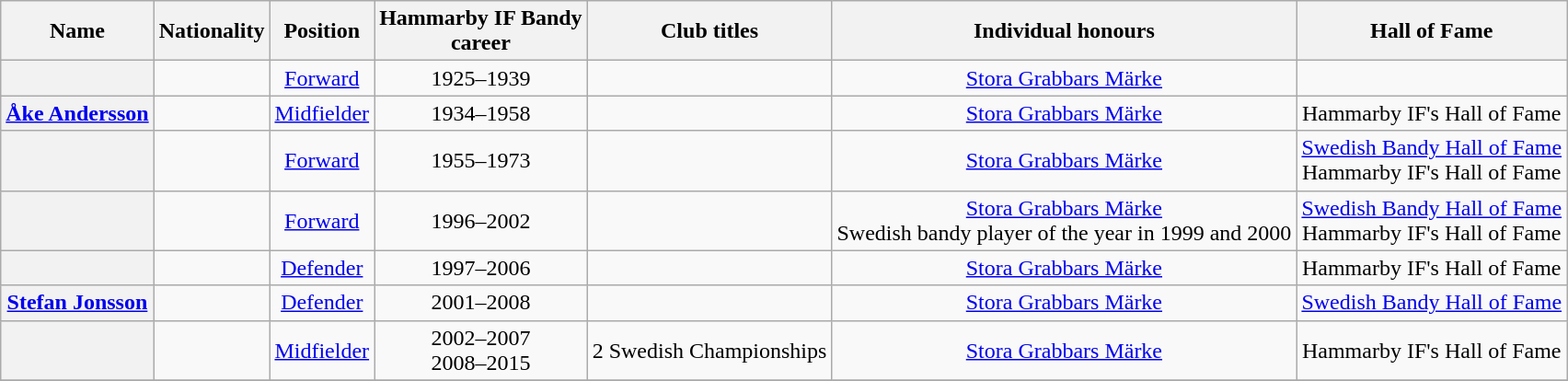<table class="wikitable plainrowheaders sortable" style="text-align:center">
<tr>
<th scope="col">Name</th>
<th scope="col">Nationality</th>
<th scope="col">Position</th>
<th scope="col">Hammarby IF Bandy<br>career</th>
<th scope="col">Club titles</th>
<th scope="col">Individual honours</th>
<th scope="col">Hall of Fame</th>
</tr>
<tr>
<th scope="row" align="left"></th>
<td></td>
<td><a href='#'>Forward</a></td>
<td>1925–1939</td>
<td></td>
<td><a href='#'>Stora Grabbars Märke</a></td>
<td></td>
</tr>
<tr>
<th scope="row" align="left"><a href='#'>Åke Andersson</a></th>
<td></td>
<td><a href='#'>Midfielder</a></td>
<td>1934–1958</td>
<td></td>
<td><a href='#'>Stora Grabbars Märke</a></td>
<td>Hammarby IF's Hall of Fame</td>
</tr>
<tr>
<th scope="row" align="left"></th>
<td></td>
<td><a href='#'>Forward</a></td>
<td>1955–1973</td>
<td></td>
<td><a href='#'>Stora Grabbars Märke</a></td>
<td><a href='#'>Swedish Bandy Hall of Fame</a><br>Hammarby IF's Hall of Fame</td>
</tr>
<tr>
<th scope="row" align="left"></th>
<td></td>
<td><a href='#'>Forward</a></td>
<td>1996–2002</td>
<td></td>
<td><a href='#'>Stora Grabbars Märke</a><br>Swedish bandy player of the year in 1999 and 2000</td>
<td><a href='#'>Swedish Bandy Hall of Fame</a><br>Hammarby IF's Hall of Fame</td>
</tr>
<tr>
<th scope="row" align="left"></th>
<td></td>
<td><a href='#'>Defender</a></td>
<td>1997–2006</td>
<td></td>
<td><a href='#'>Stora Grabbars Märke</a></td>
<td>Hammarby IF's Hall of Fame</td>
</tr>
<tr>
<th scope="row" align="left"><a href='#'>Stefan Jonsson</a></th>
<td></td>
<td><a href='#'>Defender</a></td>
<td>2001–2008</td>
<td></td>
<td><a href='#'>Stora Grabbars Märke</a></td>
<td><a href='#'>Swedish Bandy Hall of Fame</a></td>
</tr>
<tr>
<th scope="row" align="left"></th>
<td></td>
<td><a href='#'>Midfielder</a></td>
<td>2002–2007<br>2008–2015</td>
<td>2 Swedish Championships</td>
<td><a href='#'>Stora Grabbars Märke</a></td>
<td>Hammarby IF's Hall of Fame</td>
</tr>
<tr>
</tr>
</table>
